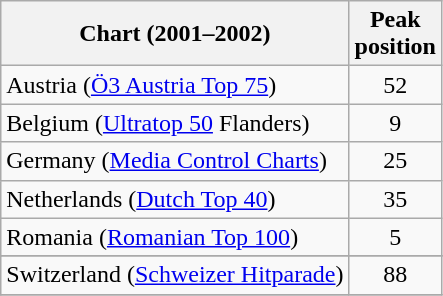<table class="wikitable sortable">
<tr>
<th>Chart (2001–2002)</th>
<th>Peak<br>position</th>
</tr>
<tr>
<td>Austria (<a href='#'>Ö3 Austria Top 75</a>)</td>
<td align="center">52</td>
</tr>
<tr>
<td>Belgium (<a href='#'>Ultratop 50</a> Flanders)</td>
<td align="center">9</td>
</tr>
<tr>
<td>Germany (<a href='#'>Media Control Charts</a>)</td>
<td align="center">25</td>
</tr>
<tr>
<td>Netherlands (<a href='#'>Dutch Top 40</a>)</td>
<td align="center">35</td>
</tr>
<tr>
<td>Romania (<a href='#'>Romanian Top 100</a>)</td>
<td align="center">5</td>
</tr>
<tr>
</tr>
<tr>
<td>Switzerland (<a href='#'>Schweizer Hitparade</a>)</td>
<td align="center">88</td>
</tr>
<tr>
</tr>
</table>
